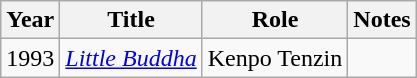<table class="wikitable">
<tr>
<th>Year</th>
<th>Title</th>
<th>Role</th>
<th>Notes</th>
</tr>
<tr>
<td>1993</td>
<td><em><a href='#'>Little Buddha</a></em></td>
<td>Kenpo Tenzin</td>
<td></td>
</tr>
</table>
